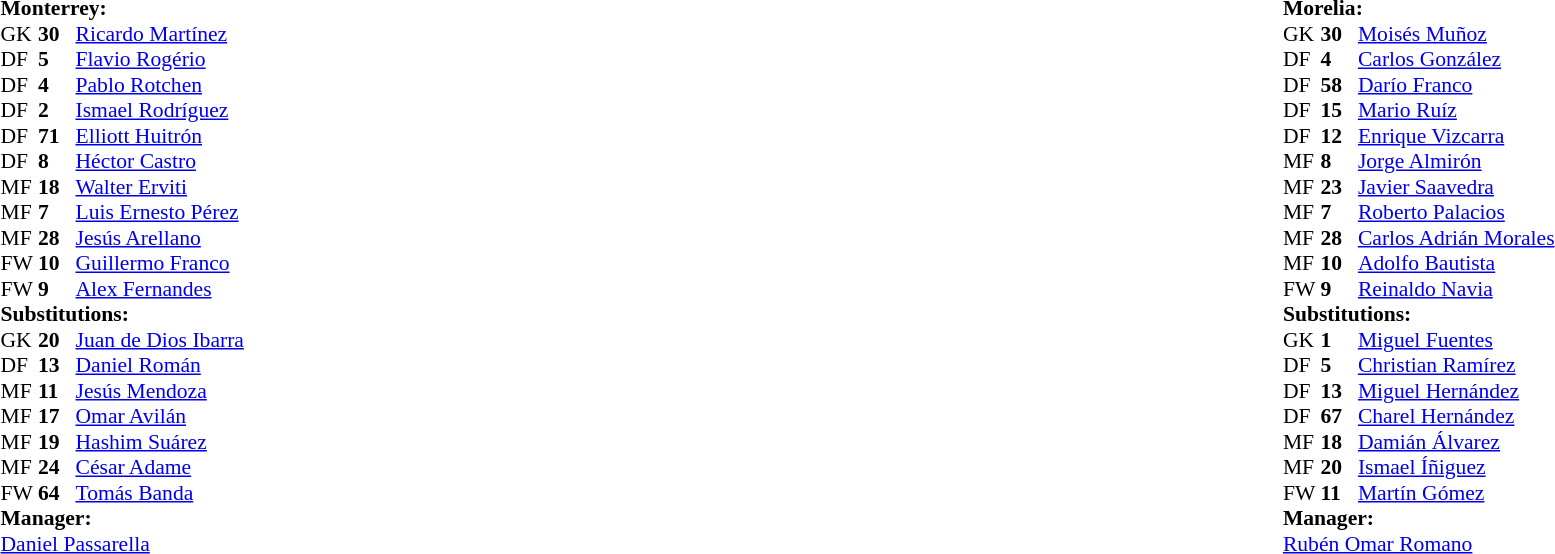<table width="100%">
<tr>
<td valign="top" width="50%"><br><table style="font-size: 90%" cellspacing="0" cellpadding="0">
<tr>
<td colspan="4"><strong>Monterrey:</strong></td>
</tr>
<tr>
<th width=25></th>
<th width=25></th>
</tr>
<tr>
<td>GK</td>
<td><strong>30</strong></td>
<td> <a href='#'>Ricardo Martínez</a></td>
</tr>
<tr>
<td>DF</td>
<td><strong>5</strong></td>
<td> <a href='#'>Flavio Rogério</a></td>
</tr>
<tr>
<td>DF</td>
<td><strong>4</strong></td>
<td> <a href='#'>Pablo Rotchen</a></td>
<td></td>
</tr>
<tr>
<td>DF</td>
<td><strong>2</strong></td>
<td> <a href='#'>Ismael Rodríguez</a></td>
<td></td>
</tr>
<tr>
<td>DF</td>
<td><strong>71</strong></td>
<td> <a href='#'>Elliott Huitrón</a></td>
<td></td>
</tr>
<tr>
<td>DF</td>
<td><strong>8</strong></td>
<td> <a href='#'>Héctor Castro</a></td>
<td></td>
</tr>
<tr>
<td>MF</td>
<td><strong>18</strong></td>
<td> <a href='#'>Walter Erviti</a></td>
<td></td>
</tr>
<tr>
<td>MF</td>
<td><strong>7</strong></td>
<td> <a href='#'>Luis Ernesto Pérez</a></td>
<td></td>
</tr>
<tr>
<td>MF</td>
<td><strong>28</strong></td>
<td> <a href='#'>Jesús Arellano</a></td>
</tr>
<tr>
<td>FW</td>
<td><strong>10</strong></td>
<td> <a href='#'>Guillermo Franco</a></td>
<td></td>
<td></td>
</tr>
<tr>
<td>FW</td>
<td><strong>9</strong></td>
<td> <a href='#'>Alex Fernandes</a></td>
<td></td>
<td></td>
</tr>
<tr>
<td colspan=3><strong>Substitutions:</strong></td>
</tr>
<tr>
<td>GK</td>
<td><strong>20</strong></td>
<td> <a href='#'>Juan de Dios Ibarra</a></td>
</tr>
<tr>
<td>DF</td>
<td><strong>13</strong></td>
<td> <a href='#'>Daniel Román</a></td>
</tr>
<tr>
<td>MF</td>
<td><strong>11</strong></td>
<td> <a href='#'>Jesús Mendoza</a></td>
</tr>
<tr>
<td>MF</td>
<td><strong>17</strong></td>
<td> <a href='#'>Omar Avilán</a></td>
<td></td>
<td></td>
</tr>
<tr>
<td>MF</td>
<td><strong>19</strong></td>
<td> <a href='#'>Hashim Suárez</a></td>
</tr>
<tr>
<td>MF</td>
<td><strong>24</strong></td>
<td> <a href='#'>César Adame</a></td>
<td></td>
<td></td>
</tr>
<tr>
<td>FW</td>
<td><strong>64</strong></td>
<td> <a href='#'>Tomás Banda</a></td>
</tr>
<tr>
<td colspan=3><strong>Manager:</strong></td>
</tr>
<tr>
<td colspan=4> <a href='#'>Daniel Passarella</a></td>
</tr>
</table>
</td>
<td valign=top></td>
<td valign=top width=50%><br><table style="font-size: 90%" cellspacing="0" cellpadding="0" align=center>
<tr>
<td colspan="4"><strong>Morelia:</strong></td>
</tr>
<tr>
<th width=25></th>
<th width=25></th>
</tr>
<tr>
<td>GK</td>
<td><strong>30</strong></td>
<td> <a href='#'>Moisés Muñoz</a></td>
</tr>
<tr>
<td>DF</td>
<td><strong>4</strong></td>
<td> <a href='#'>Carlos González</a></td>
<td></td>
</tr>
<tr>
<td>DF</td>
<td><strong>58</strong></td>
<td> <a href='#'>Darío Franco</a></td>
<td></td>
</tr>
<tr>
<td>DF</td>
<td><strong>15</strong></td>
<td> <a href='#'>Mario Ruíz</a></td>
<td></td>
<td></td>
</tr>
<tr>
<td>DF</td>
<td><strong>12</strong></td>
<td> <a href='#'>Enrique Vizcarra</a></td>
<td></td>
<td></td>
</tr>
<tr>
<td>MF</td>
<td><strong>8</strong></td>
<td> <a href='#'>Jorge Almirón</a></td>
</tr>
<tr>
<td>MF</td>
<td><strong>23</strong></td>
<td> <a href='#'>Javier Saavedra</a></td>
</tr>
<tr>
<td>MF</td>
<td><strong>7</strong></td>
<td> <a href='#'>Roberto Palacios</a></td>
</tr>
<tr>
<td>MF</td>
<td><strong>28</strong></td>
<td> <a href='#'>Carlos Adrián Morales</a></td>
</tr>
<tr>
<td>MF</td>
<td><strong>10</strong></td>
<td> <a href='#'>Adolfo Bautista</a></td>
</tr>
<tr>
<td>FW</td>
<td><strong>9</strong></td>
<td> <a href='#'>Reinaldo Navia</a></td>
</tr>
<tr>
<td colspan=3><strong>Substitutions:</strong></td>
</tr>
<tr>
<td>GK</td>
<td><strong>1</strong></td>
<td> <a href='#'>Miguel Fuentes</a></td>
</tr>
<tr>
<td>DF</td>
<td><strong>5</strong></td>
<td> <a href='#'>Christian Ramírez</a></td>
</tr>
<tr>
<td>DF</td>
<td><strong>13</strong></td>
<td> <a href='#'>Miguel Hernández</a></td>
</tr>
<tr>
<td>DF</td>
<td><strong>67</strong></td>
<td> <a href='#'>Charel Hernández</a></td>
</tr>
<tr>
<td>MF</td>
<td><strong>18</strong></td>
<td> <a href='#'>Damián Álvarez</a></td>
<td></td>
<td></td>
</tr>
<tr>
<td>MF</td>
<td><strong>20</strong></td>
<td> <a href='#'>Ismael Íñiguez</a></td>
<td></td>
<td></td>
</tr>
<tr>
<td>FW</td>
<td><strong>11</strong></td>
<td> <a href='#'>Martín Gómez</a></td>
</tr>
<tr>
<td colspan=3><strong>Manager:</strong></td>
</tr>
<tr>
<td colspan=4> <a href='#'>Rubén Omar Romano</a></td>
</tr>
</table>
</td>
</tr>
</table>
